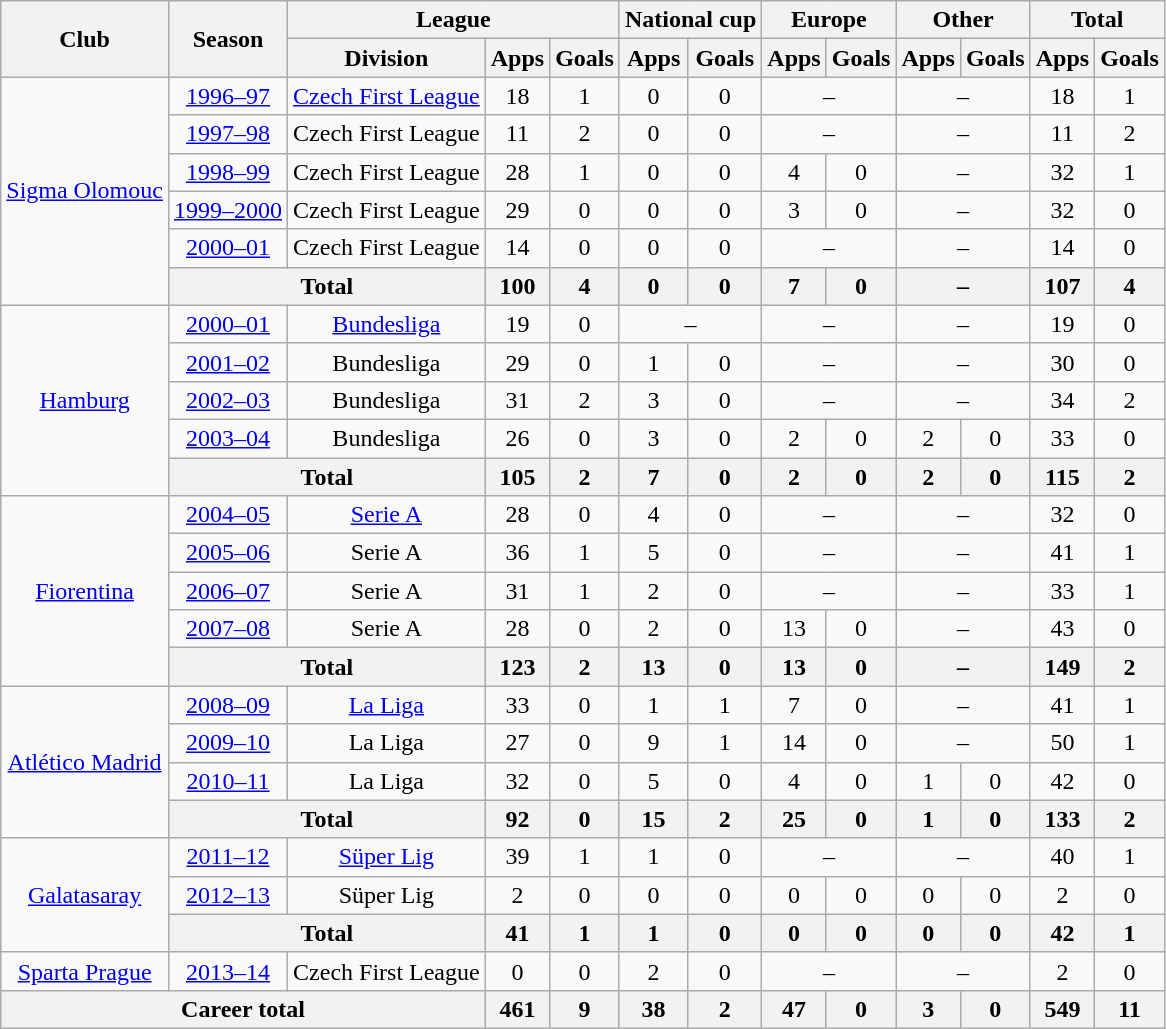<table class="wikitable" style="text-align:center">
<tr>
<th rowspan="2">Club</th>
<th rowspan="2">Season</th>
<th colspan="3">League</th>
<th colspan="2">National cup</th>
<th colspan="2">Europe</th>
<th colspan="2">Other</th>
<th colspan="2">Total</th>
</tr>
<tr>
<th>Division</th>
<th>Apps</th>
<th>Goals</th>
<th>Apps</th>
<th>Goals</th>
<th>Apps</th>
<th>Goals</th>
<th>Apps</th>
<th>Goals</th>
<th>Apps</th>
<th>Goals</th>
</tr>
<tr>
<td rowspan="6"><a href='#'>Sigma Olomouc</a></td>
<td><a href='#'>1996–97</a></td>
<td><a href='#'>Czech First League</a></td>
<td>18</td>
<td>1</td>
<td>0</td>
<td>0</td>
<td colspan="2">–</td>
<td colspan="2">–</td>
<td>18</td>
<td>1</td>
</tr>
<tr>
<td><a href='#'>1997–98</a></td>
<td>Czech First League</td>
<td>11</td>
<td>2</td>
<td>0</td>
<td>0</td>
<td colspan="2">–</td>
<td colspan="2">–</td>
<td>11</td>
<td>2</td>
</tr>
<tr>
<td><a href='#'>1998–99</a></td>
<td>Czech First League</td>
<td>28</td>
<td>1</td>
<td>0</td>
<td>0</td>
<td>4</td>
<td>0</td>
<td colspan="2">–</td>
<td>32</td>
<td>1</td>
</tr>
<tr>
<td><a href='#'>1999–2000</a></td>
<td>Czech First League</td>
<td>29</td>
<td>0</td>
<td>0</td>
<td>0</td>
<td>3</td>
<td>0</td>
<td colspan="2">–</td>
<td>32</td>
<td>0</td>
</tr>
<tr>
<td><a href='#'>2000–01</a></td>
<td>Czech First League</td>
<td>14</td>
<td>0</td>
<td>0</td>
<td>0</td>
<td colspan="2">–</td>
<td colspan="2">–</td>
<td>14</td>
<td>0</td>
</tr>
<tr>
<th colspan="2">Total</th>
<th>100</th>
<th>4</th>
<th>0</th>
<th>0</th>
<th>7</th>
<th>0</th>
<th colspan="2">–</th>
<th>107</th>
<th>4</th>
</tr>
<tr>
<td rowspan="5"><a href='#'>Hamburg</a></td>
<td><a href='#'>2000–01</a></td>
<td><a href='#'>Bundesliga</a></td>
<td>19</td>
<td>0</td>
<td colspan="2">–</td>
<td colspan="2">–</td>
<td colspan="2">–</td>
<td>19</td>
<td>0</td>
</tr>
<tr>
<td><a href='#'>2001–02</a></td>
<td>Bundesliga</td>
<td>29</td>
<td>0</td>
<td>1</td>
<td>0</td>
<td colspan="2">–</td>
<td colspan="2">–</td>
<td>30</td>
<td>0</td>
</tr>
<tr>
<td><a href='#'>2002–03</a></td>
<td>Bundesliga</td>
<td>31</td>
<td>2</td>
<td>3</td>
<td>0</td>
<td colspan="2">–</td>
<td colspan="2">–</td>
<td>34</td>
<td>2</td>
</tr>
<tr>
<td><a href='#'>2003–04</a></td>
<td>Bundesliga</td>
<td>26</td>
<td>0</td>
<td>3</td>
<td>0</td>
<td>2</td>
<td>0</td>
<td>2</td>
<td>0</td>
<td>33</td>
<td>0</td>
</tr>
<tr>
<th colspan="2">Total</th>
<th>105</th>
<th>2</th>
<th>7</th>
<th>0</th>
<th>2</th>
<th>0</th>
<th>2</th>
<th>0</th>
<th>115</th>
<th>2</th>
</tr>
<tr>
<td rowspan="5"><a href='#'>Fiorentina</a></td>
<td><a href='#'>2004–05</a></td>
<td><a href='#'>Serie A</a></td>
<td>28</td>
<td>0</td>
<td>4</td>
<td>0</td>
<td colspan="2">–</td>
<td colspan="2">–</td>
<td>32</td>
<td>0</td>
</tr>
<tr>
<td><a href='#'>2005–06</a></td>
<td>Serie A</td>
<td>36</td>
<td>1</td>
<td>5</td>
<td>0</td>
<td colspan="2">–</td>
<td colspan="2">–</td>
<td>41</td>
<td>1</td>
</tr>
<tr>
<td><a href='#'>2006–07</a></td>
<td>Serie A</td>
<td>31</td>
<td>1</td>
<td>2</td>
<td>0</td>
<td colspan="2">–</td>
<td colspan="2">–</td>
<td>33</td>
<td>1</td>
</tr>
<tr>
<td><a href='#'>2007–08</a></td>
<td>Serie A</td>
<td>28</td>
<td>0</td>
<td>2</td>
<td>0</td>
<td>13</td>
<td>0</td>
<td colspan="2">–</td>
<td>43</td>
<td>0</td>
</tr>
<tr>
<th colspan="2">Total</th>
<th>123</th>
<th>2</th>
<th>13</th>
<th>0</th>
<th>13</th>
<th>0</th>
<th colspan="2">–</th>
<th>149</th>
<th>2</th>
</tr>
<tr>
<td rowspan="4"><a href='#'>Atlético Madrid</a></td>
<td><a href='#'>2008–09</a></td>
<td><a href='#'>La Liga</a></td>
<td>33</td>
<td>0</td>
<td>1</td>
<td>1</td>
<td>7</td>
<td>0</td>
<td colspan="2">–</td>
<td>41</td>
<td>1</td>
</tr>
<tr>
<td><a href='#'>2009–10</a></td>
<td>La Liga</td>
<td>27</td>
<td>0</td>
<td>9</td>
<td>1</td>
<td>14</td>
<td>0</td>
<td colspan="2">–</td>
<td>50</td>
<td>1</td>
</tr>
<tr>
<td><a href='#'>2010–11</a></td>
<td>La Liga</td>
<td>32</td>
<td>0</td>
<td>5</td>
<td>0</td>
<td>4</td>
<td>0</td>
<td>1</td>
<td>0</td>
<td>42</td>
<td>0</td>
</tr>
<tr>
<th colspan="2">Total</th>
<th>92</th>
<th>0</th>
<th>15</th>
<th>2</th>
<th>25</th>
<th>0</th>
<th>1</th>
<th>0</th>
<th>133</th>
<th>2</th>
</tr>
<tr>
<td rowspan="3"><a href='#'>Galatasaray</a></td>
<td><a href='#'>2011–12</a></td>
<td><a href='#'>Süper Lig</a></td>
<td>39</td>
<td>1</td>
<td>1</td>
<td>0</td>
<td colspan="2">–</td>
<td colspan="2">–</td>
<td>40</td>
<td>1</td>
</tr>
<tr>
<td><a href='#'>2012–13</a></td>
<td>Süper Lig</td>
<td>2</td>
<td>0</td>
<td>0</td>
<td>0</td>
<td>0</td>
<td>0</td>
<td>0</td>
<td>0</td>
<td>2</td>
<td>0</td>
</tr>
<tr>
<th colspan="2">Total</th>
<th>41</th>
<th>1</th>
<th>1</th>
<th>0</th>
<th>0</th>
<th>0</th>
<th>0</th>
<th>0</th>
<th>42</th>
<th>1</th>
</tr>
<tr>
<td><a href='#'>Sparta Prague</a></td>
<td><a href='#'>2013–14</a></td>
<td>Czech First League</td>
<td>0</td>
<td>0</td>
<td>2</td>
<td>0</td>
<td colspan="2">–</td>
<td colspan="2">–</td>
<td>2</td>
<td>0</td>
</tr>
<tr>
<th colspan="3">Career total</th>
<th>461</th>
<th>9</th>
<th>38</th>
<th>2</th>
<th>47</th>
<th>0</th>
<th>3</th>
<th>0</th>
<th>549</th>
<th>11</th>
</tr>
</table>
